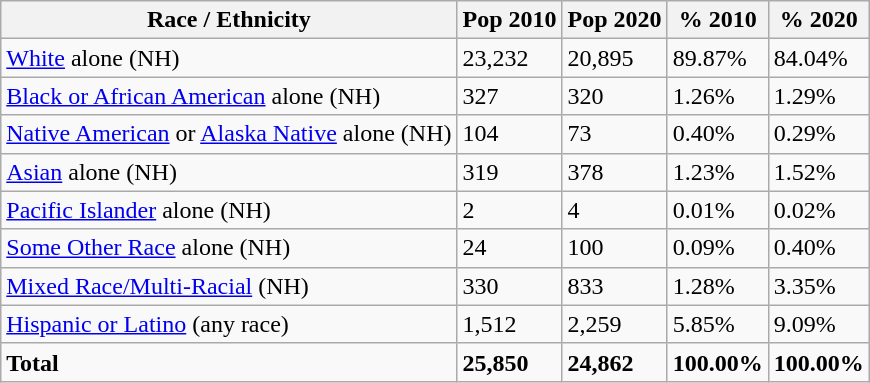<table class="wikitable">
<tr>
<th>Race / Ethnicity</th>
<th>Pop 2010</th>
<th>Pop 2020</th>
<th>% 2010</th>
<th>% 2020</th>
</tr>
<tr>
<td><a href='#'>White</a> alone (NH)</td>
<td>23,232</td>
<td>20,895</td>
<td>89.87%</td>
<td>84.04%</td>
</tr>
<tr>
<td><a href='#'>Black or African American</a> alone (NH)</td>
<td>327</td>
<td>320</td>
<td>1.26%</td>
<td>1.29%</td>
</tr>
<tr>
<td><a href='#'>Native American</a> or <a href='#'>Alaska Native</a> alone (NH)</td>
<td>104</td>
<td>73</td>
<td>0.40%</td>
<td>0.29%</td>
</tr>
<tr>
<td><a href='#'>Asian</a> alone (NH)</td>
<td>319</td>
<td>378</td>
<td>1.23%</td>
<td>1.52%</td>
</tr>
<tr>
<td><a href='#'>Pacific Islander</a> alone (NH)</td>
<td>2</td>
<td>4</td>
<td>0.01%</td>
<td>0.02%</td>
</tr>
<tr>
<td><a href='#'>Some Other Race</a> alone (NH)</td>
<td>24</td>
<td>100</td>
<td>0.09%</td>
<td>0.40%</td>
</tr>
<tr>
<td><a href='#'>Mixed Race/Multi-Racial</a> (NH)</td>
<td>330</td>
<td>833</td>
<td>1.28%</td>
<td>3.35%</td>
</tr>
<tr>
<td><a href='#'>Hispanic or Latino</a> (any race)</td>
<td>1,512</td>
<td>2,259</td>
<td>5.85%</td>
<td>9.09%</td>
</tr>
<tr>
<td><strong>Total</strong></td>
<td><strong>25,850</strong></td>
<td><strong>24,862</strong></td>
<td><strong>100.00%</strong></td>
<td><strong>100.00%</strong></td>
</tr>
</table>
